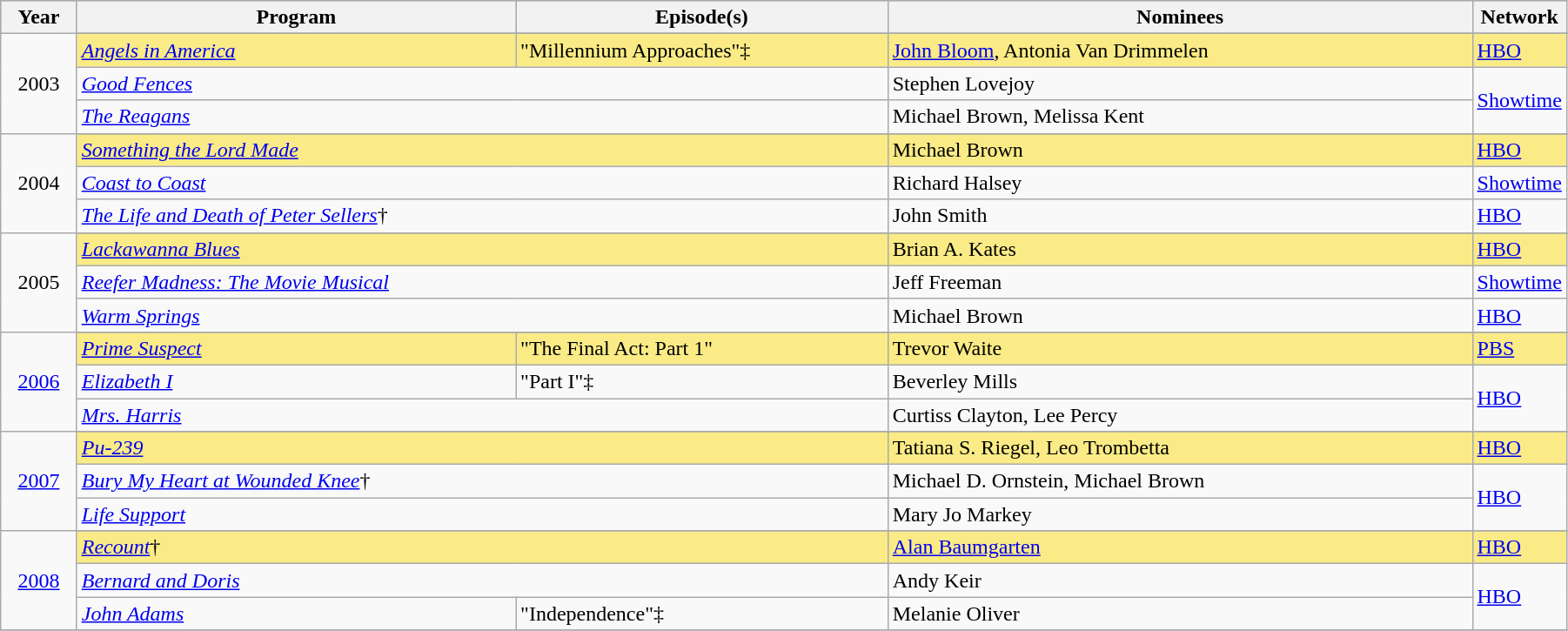<table class="wikitable" style="width:95%">
<tr bgcolor="#bebebe">
<th width="5%">Year</th>
<th width="30%">Program</th>
<th width="25%">Episode(s)</th>
<th width="40%">Nominees</th>
<th width="5%">Network</th>
</tr>
<tr>
<td rowspan=4 style="text-align:center">2003<br></td>
</tr>
<tr style="background:#FAEB86">
<td><em><a href='#'>Angels in America</a></em></td>
<td>"Millennium Approaches"‡</td>
<td><a href='#'>John Bloom</a>, Antonia Van Drimmelen</td>
<td><a href='#'>HBO</a></td>
</tr>
<tr>
<td colspan="2"><em><a href='#'>Good Fences</a></em></td>
<td>Stephen Lovejoy</td>
<td rowspan="2"><a href='#'>Showtime</a></td>
</tr>
<tr>
<td colspan="2"><em><a href='#'>The Reagans</a></em></td>
<td>Michael Brown, Melissa Kent</td>
</tr>
<tr>
<td rowspan=4 style="text-align:center">2004<br></td>
</tr>
<tr style="background:#FAEB86">
<td colspan="2"><em><a href='#'>Something the Lord Made</a></em></td>
<td>Michael Brown</td>
<td><a href='#'>HBO</a></td>
</tr>
<tr>
<td colspan="2"><em><a href='#'>Coast to Coast</a></em></td>
<td>Richard Halsey</td>
<td><a href='#'>Showtime</a></td>
</tr>
<tr>
<td colspan="2"><em><a href='#'>The Life and Death of Peter Sellers</a></em>†</td>
<td>John Smith</td>
<td><a href='#'>HBO</a></td>
</tr>
<tr>
<td rowspan=4 style="text-align:center">2005<br></td>
</tr>
<tr style="background:#FAEB86">
<td colspan="2"><em><a href='#'>Lackawanna Blues</a></em></td>
<td>Brian A. Kates</td>
<td><a href='#'>HBO</a></td>
</tr>
<tr>
<td colspan="2"><em><a href='#'>Reefer Madness: The Movie Musical</a></em></td>
<td>Jeff Freeman</td>
<td><a href='#'>Showtime</a></td>
</tr>
<tr>
<td colspan="2"><em><a href='#'>Warm Springs</a></em></td>
<td>Michael Brown</td>
<td><a href='#'>HBO</a></td>
</tr>
<tr>
<td rowspan=4 style="text-align:center"><a href='#'>2006</a><br></td>
</tr>
<tr style="background:#FAEB86">
<td><em><a href='#'>Prime Suspect</a></em></td>
<td>"The Final Act: Part 1"</td>
<td>Trevor Waite</td>
<td><a href='#'>PBS</a></td>
</tr>
<tr>
<td><em><a href='#'>Elizabeth I</a></em></td>
<td>"Part I"‡</td>
<td>Beverley Mills</td>
<td rowspan="2"><a href='#'>HBO</a></td>
</tr>
<tr>
<td colspan="2"><em><a href='#'>Mrs. Harris</a></em></td>
<td>Curtiss Clayton, Lee Percy</td>
</tr>
<tr>
<td rowspan=4 style="text-align:center"><a href='#'>2007</a><br></td>
</tr>
<tr style="background:#FAEB86">
<td colspan="2"><em><a href='#'>Pu-239</a></em></td>
<td>Tatiana S. Riegel, Leo Trombetta</td>
<td><a href='#'>HBO</a></td>
</tr>
<tr>
<td colspan="2"><em><a href='#'>Bury My Heart at Wounded Knee</a></em>†</td>
<td>Michael D. Ornstein, Michael Brown</td>
<td rowspan="2"><a href='#'>HBO</a></td>
</tr>
<tr>
<td colspan="2"><em><a href='#'>Life Support</a></em></td>
<td>Mary Jo Markey</td>
</tr>
<tr>
<td rowspan=4 style="text-align:center"><a href='#'>2008</a><br></td>
</tr>
<tr style="background:#FAEB86">
<td colspan="2"><em><a href='#'>Recount</a></em>†</td>
<td><a href='#'>Alan Baumgarten</a></td>
<td><a href='#'>HBO</a></td>
</tr>
<tr>
<td colspan="2"><em><a href='#'>Bernard and Doris</a></em></td>
<td>Andy Keir</td>
<td rowspan="2"><a href='#'>HBO</a></td>
</tr>
<tr>
<td><em><a href='#'>John Adams</a></em></td>
<td>"Independence"‡</td>
<td>Melanie Oliver</td>
</tr>
<tr>
</tr>
</table>
